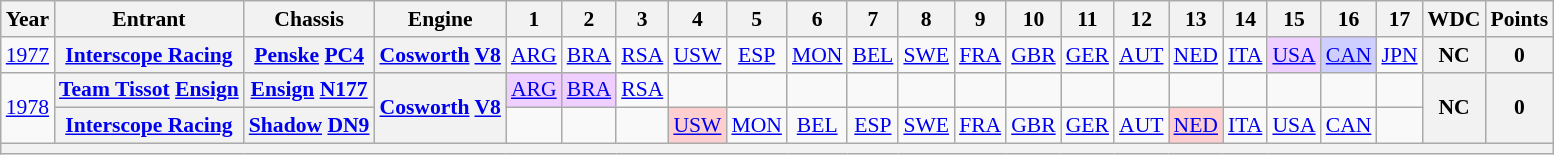<table class="wikitable" style="text-align:center; font-size:90%">
<tr>
<th>Year</th>
<th>Entrant</th>
<th>Chassis</th>
<th>Engine</th>
<th>1</th>
<th>2</th>
<th>3</th>
<th>4</th>
<th>5</th>
<th>6</th>
<th>7</th>
<th>8</th>
<th>9</th>
<th>10</th>
<th>11</th>
<th>12</th>
<th>13</th>
<th>14</th>
<th>15</th>
<th>16</th>
<th>17</th>
<th>WDC</th>
<th>Points</th>
</tr>
<tr>
<td><a href='#'>1977</a></td>
<th><a href='#'>Interscope Racing</a></th>
<th><a href='#'>Penske</a> <a href='#'>PC4</a></th>
<th><a href='#'>Cosworth</a> <a href='#'>V8</a></th>
<td><a href='#'>ARG</a></td>
<td><a href='#'>BRA</a></td>
<td><a href='#'>RSA</a></td>
<td><a href='#'>USW</a></td>
<td><a href='#'>ESP</a></td>
<td><a href='#'>MON</a></td>
<td><a href='#'>BEL</a></td>
<td><a href='#'>SWE</a></td>
<td><a href='#'>FRA</a></td>
<td><a href='#'>GBR</a></td>
<td><a href='#'>GER</a></td>
<td><a href='#'>AUT</a></td>
<td><a href='#'>NED</a></td>
<td><a href='#'>ITA</a></td>
<td style="background:#EFCFFF;"><a href='#'>USA</a><br></td>
<td style="background:#CFCFFF;"><a href='#'>CAN</a><br></td>
<td><a href='#'>JPN</a></td>
<th>NC</th>
<th>0</th>
</tr>
<tr>
<td rowspan=2><a href='#'>1978</a></td>
<th><a href='#'>Team Tissot</a> <a href='#'>Ensign</a></th>
<th><a href='#'>Ensign</a> <a href='#'>N177</a></th>
<th rowspan=2><a href='#'>Cosworth</a> <a href='#'>V8</a></th>
<td style="background:#EFCFFF;"><a href='#'>ARG</a><br></td>
<td style="background:#EFCFFF;"><a href='#'>BRA</a><br></td>
<td><a href='#'>RSA</a></td>
<td></td>
<td></td>
<td></td>
<td></td>
<td></td>
<td></td>
<td></td>
<td></td>
<td></td>
<td></td>
<td></td>
<td></td>
<td></td>
<td></td>
<th rowspan=2>NC</th>
<th rowspan=2>0</th>
</tr>
<tr>
<th><a href='#'>Interscope Racing</a></th>
<th><a href='#'>Shadow</a> <a href='#'>DN9</a></th>
<td></td>
<td></td>
<td></td>
<td style="background:#FFCFCF;"><a href='#'>USW</a><br></td>
<td><a href='#'>MON</a></td>
<td><a href='#'>BEL</a></td>
<td><a href='#'>ESP</a></td>
<td><a href='#'>SWE</a></td>
<td><a href='#'>FRA</a></td>
<td><a href='#'>GBR</a></td>
<td><a href='#'>GER</a></td>
<td><a href='#'>AUT</a></td>
<td style="background:#FFCFCF;"><a href='#'>NED</a><br></td>
<td><a href='#'>ITA</a></td>
<td><a href='#'>USA</a></td>
<td><a href='#'>CAN</a></td>
<td></td>
</tr>
<tr>
<th colspan="23"></th>
</tr>
</table>
